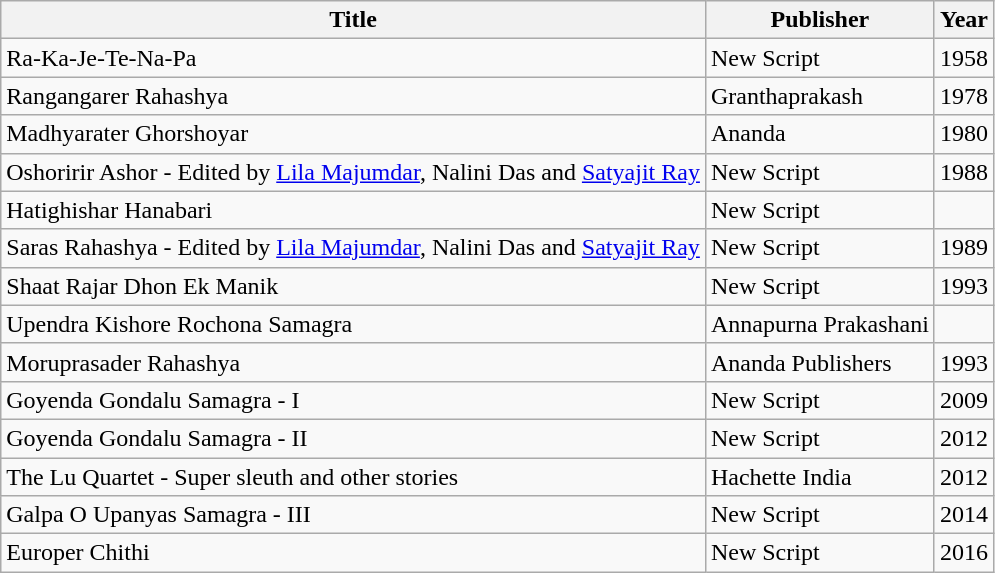<table class="wikitable">
<tr>
<th>Title</th>
<th>Publisher</th>
<th>Year</th>
</tr>
<tr>
<td>Ra-Ka-Je-Te-Na-Pa</td>
<td>New Script</td>
<td>1958</td>
</tr>
<tr>
<td>Rangangarer Rahashya</td>
<td>Granthaprakash</td>
<td>1978</td>
</tr>
<tr>
<td>Madhyarater Ghorshoyar</td>
<td>Ananda</td>
<td>1980</td>
</tr>
<tr>
<td>Oshoririr Ashor - Edited by <a href='#'>Lila Majumdar</a>, Nalini Das and <a href='#'>Satyajit Ray</a></td>
<td>New Script</td>
<td>1988</td>
</tr>
<tr>
<td>Hatighishar Hanabari</td>
<td>New Script</td>
<td></td>
</tr>
<tr>
<td>Saras Rahashya - Edited by <a href='#'>Lila Majumdar</a>, Nalini Das and <a href='#'>Satyajit Ray</a></td>
<td>New Script</td>
<td>1989</td>
</tr>
<tr>
<td>Shaat Rajar Dhon Ek Manik</td>
<td>New Script</td>
<td>1993</td>
</tr>
<tr>
<td>Upendra Kishore Rochona Samagra</td>
<td>Annapurna Prakashani</td>
<td></td>
</tr>
<tr>
<td>Moruprasader Rahashya</td>
<td>Ananda Publishers</td>
<td>1993</td>
</tr>
<tr>
<td>Goyenda Gondalu Samagra - I</td>
<td>New Script</td>
<td>2009</td>
</tr>
<tr>
<td>Goyenda Gondalu Samagra - II</td>
<td>New Script</td>
<td>2012</td>
</tr>
<tr>
<td>The Lu Quartet - Super sleuth and other stories</td>
<td>Hachette India</td>
<td>2012</td>
</tr>
<tr>
<td>Galpa O Upanyas Samagra - III</td>
<td>New Script</td>
<td>2014</td>
</tr>
<tr>
<td>Europer Chithi</td>
<td>New Script</td>
<td>2016</td>
</tr>
</table>
